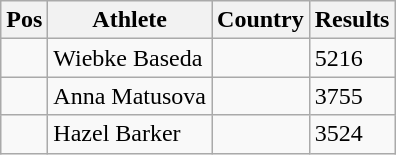<table class="wikitable">
<tr>
<th>Pos</th>
<th>Athlete</th>
<th>Country</th>
<th>Results</th>
</tr>
<tr>
<td align="center"></td>
<td>Wiebke Baseda</td>
<td></td>
<td>5216</td>
</tr>
<tr>
<td align="center"></td>
<td>Anna Matusova</td>
<td></td>
<td>3755</td>
</tr>
<tr>
<td align="center"></td>
<td>Hazel Barker</td>
<td></td>
<td>3524</td>
</tr>
</table>
